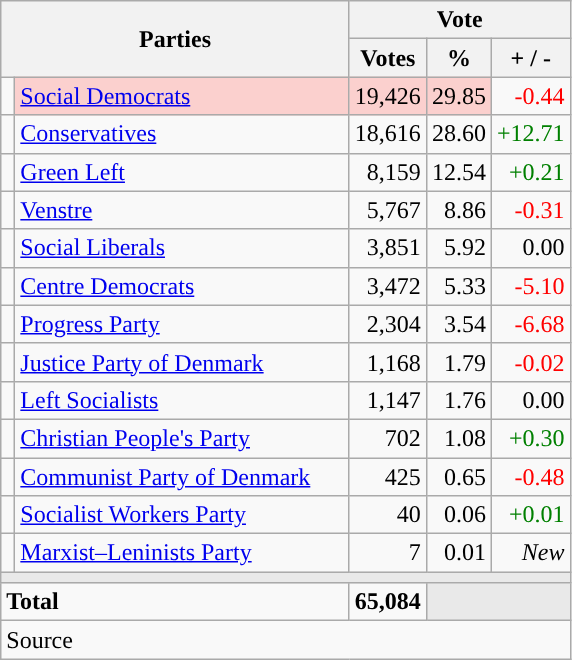<table class="wikitable" style="text-align:right;">
<tr>
<th style="text-align:centre;" rowspan="2" colspan="2" width="225">Parties</th>
<th colspan="3">Vote</th>
</tr>
<tr>
<th width="15">Votes</th>
<th width="15">%</th>
<th width="15">+ / -</th>
</tr>
<tr>
<td width="2" style="color:inherit;background:"></td>
<td bgcolor=#fbd0ce  align="left"><a href='#'>Social Democrats</a></td>
<td bgcolor=#fbd0ce>19,426</td>
<td bgcolor=#fbd0ce>29.85</td>
<td style=color:red;>-0.44</td>
</tr>
<tr>
<td width="2" style="color:inherit;background:"></td>
<td align="left"><a href='#'>Conservatives</a></td>
<td>18,616</td>
<td>28.60</td>
<td style=color:green;>+12.71</td>
</tr>
<tr>
<td width="2" style="color:inherit;background:"></td>
<td align="left"><a href='#'>Green Left</a></td>
<td>8,159</td>
<td>12.54</td>
<td style=color:green;>+0.21</td>
</tr>
<tr>
<td width="2" style="color:inherit;background:"></td>
<td align="left"><a href='#'>Venstre</a></td>
<td>5,767</td>
<td>8.86</td>
<td style=color:red;>-0.31</td>
</tr>
<tr>
<td width="2" style="color:inherit;background:"></td>
<td align="left"><a href='#'>Social Liberals</a></td>
<td>3,851</td>
<td>5.92</td>
<td>0.00</td>
</tr>
<tr>
<td width="2" style="color:inherit;background:"></td>
<td align="left"><a href='#'>Centre Democrats</a></td>
<td>3,472</td>
<td>5.33</td>
<td style=color:red;>-5.10</td>
</tr>
<tr>
<td width="2" style="color:inherit;background:"></td>
<td align="left"><a href='#'>Progress Party</a></td>
<td>2,304</td>
<td>3.54</td>
<td style=color:red;>-6.68</td>
</tr>
<tr>
<td width="2" style="color:inherit;background:"></td>
<td align="left"><a href='#'>Justice Party of Denmark</a></td>
<td>1,168</td>
<td>1.79</td>
<td style=color:red;>-0.02</td>
</tr>
<tr>
<td width="2" style="color:inherit;background:"></td>
<td align="left"><a href='#'>Left Socialists</a></td>
<td>1,147</td>
<td>1.76</td>
<td>0.00</td>
</tr>
<tr>
<td width="2" style="color:inherit;background:"></td>
<td align="left"><a href='#'>Christian People's Party</a></td>
<td>702</td>
<td>1.08</td>
<td style=color:green;>+0.30</td>
</tr>
<tr>
<td width="2" style="color:inherit;background:"></td>
<td align="left"><a href='#'>Communist Party of Denmark</a></td>
<td>425</td>
<td>0.65</td>
<td style=color:red;>-0.48</td>
</tr>
<tr>
<td width="2" style="color:inherit;background:"></td>
<td align="left"><a href='#'>Socialist Workers Party</a></td>
<td>40</td>
<td>0.06</td>
<td style=color:green;>+0.01</td>
</tr>
<tr>
<td width="2" style="color:inherit;background:"></td>
<td align="left"><a href='#'>Marxist–Leninists Party</a></td>
<td>7</td>
<td>0.01</td>
<td><em>New</em></td>
</tr>
<tr>
<td colspan="7" bgcolor="#E9E9E9"></td>
</tr>
<tr>
<td align="left" colspan="2"><strong>Total</strong></td>
<td><strong>65,084</strong></td>
<td bgcolor="#E9E9E9" colspan="2"></td>
</tr>
<tr>
<td align="left" colspan="6">Source</td>
</tr>
</table>
